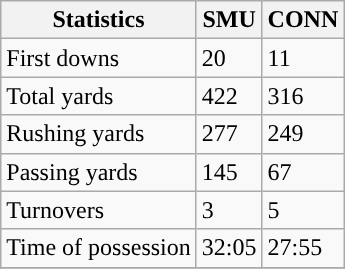<table class="wikitable">
<tr>
<th>Statistics</th>
<th>SMU</th>
<th>CONN</th>
</tr>
<tr>
<td>First downs</td>
<td>20</td>
<td>11</td>
</tr>
<tr>
<td>Total yards</td>
<td>422</td>
<td>316</td>
</tr>
<tr>
<td>Rushing yards</td>
<td>277</td>
<td>249</td>
</tr>
<tr>
<td>Passing yards</td>
<td>145</td>
<td>67</td>
</tr>
<tr>
<td>Turnovers</td>
<td>3</td>
<td>5</td>
</tr>
<tr>
<td>Time of possession</td>
<td>32:05</td>
<td>27:55</td>
</tr>
<tr>
</tr>
</table>
